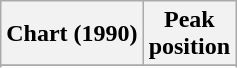<table class="wikitable sortable">
<tr>
<th align="left">Chart (1990)</th>
<th align="center">Peak<br>position</th>
</tr>
<tr>
</tr>
<tr>
</tr>
</table>
